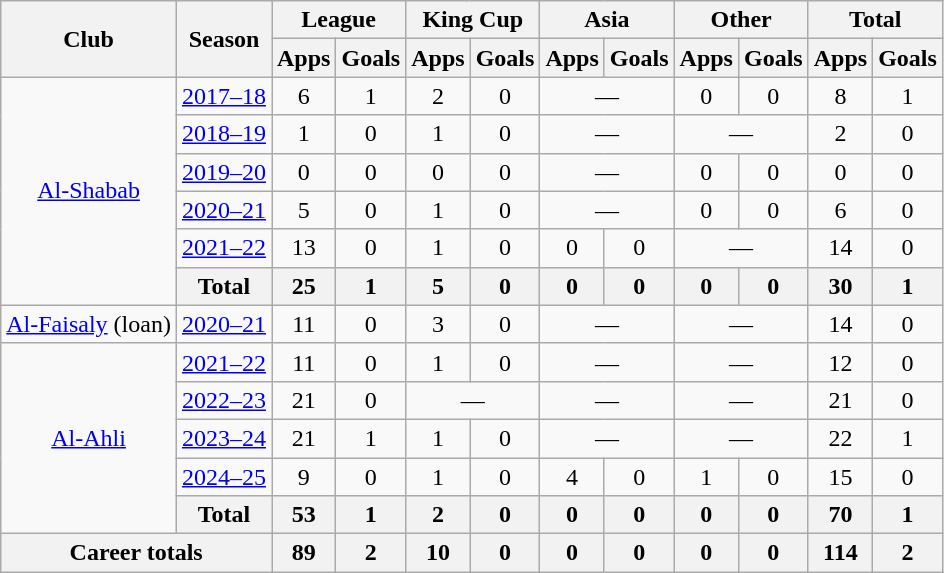<table class="wikitable" style="text-align: center">
<tr>
<th rowspan=2>Club</th>
<th rowspan=2>Season</th>
<th colspan=2>League</th>
<th colspan=2>King Cup</th>
<th colspan=2>Asia</th>
<th colspan=2>Other</th>
<th colspan=2>Total</th>
</tr>
<tr>
<th>Apps</th>
<th>Goals</th>
<th>Apps</th>
<th>Goals</th>
<th>Apps</th>
<th>Goals</th>
<th>Apps</th>
<th>Goals</th>
<th>Apps</th>
<th>Goals</th>
</tr>
<tr>
<td rowspan=6><a href='#'>Al-Shabab</a></td>
<td><a href='#'>2017–18</a></td>
<td>6</td>
<td>1</td>
<td>2</td>
<td>0</td>
<td colspan=2>—</td>
<td>0</td>
<td>0</td>
<td>8</td>
<td>1</td>
</tr>
<tr>
<td><a href='#'>2018–19</a></td>
<td>1</td>
<td>0</td>
<td>1</td>
<td>0</td>
<td colspan=2>—</td>
<td colspan=2>—</td>
<td>2</td>
<td>0</td>
</tr>
<tr>
<td><a href='#'>2019–20</a></td>
<td>0</td>
<td>0</td>
<td>0</td>
<td>0</td>
<td colspan=2>—</td>
<td>0</td>
<td>0</td>
<td>0</td>
<td>0</td>
</tr>
<tr>
<td><a href='#'>2020–21</a></td>
<td>5</td>
<td>0</td>
<td>1</td>
<td>0</td>
<td colspan=2>—</td>
<td>0</td>
<td>0</td>
<td>6</td>
<td>0</td>
</tr>
<tr>
<td><a href='#'>2021–22</a></td>
<td>13</td>
<td>0</td>
<td>1</td>
<td>0</td>
<td>0</td>
<td>0</td>
<td colspan=2>—</td>
<td>14</td>
<td>0</td>
</tr>
<tr>
<th>Total</th>
<th>25</th>
<th>1</th>
<th>5</th>
<th>0</th>
<th>0</th>
<th>0</th>
<th>0</th>
<th>0</th>
<th>30</th>
<th>1</th>
</tr>
<tr>
<td rowspan=1><a href='#'>Al-Faisaly</a> (loan)</td>
<td><a href='#'>2020–21</a></td>
<td>11</td>
<td>0</td>
<td>3</td>
<td>0</td>
<td colspan=2>—</td>
<td colspan=2>—</td>
<td>14</td>
<td>0</td>
</tr>
<tr>
<td rowspan="5"><a href='#'>Al-Ahli</a></td>
<td><a href='#'>2021–22</a></td>
<td>11</td>
<td>0</td>
<td>1</td>
<td>0</td>
<td colspan=2>—</td>
<td colspan=2>—</td>
<td>12</td>
<td>0</td>
</tr>
<tr>
<td><a href='#'>2022–23</a></td>
<td>21</td>
<td>0</td>
<td colspan=2>—</td>
<td colspan=2>—</td>
<td colspan=2>—</td>
<td>21</td>
<td>0</td>
</tr>
<tr>
<td><a href='#'>2023–24</a></td>
<td>21</td>
<td>1</td>
<td>1</td>
<td>0</td>
<td colspan=2>—</td>
<td colspan=2>—</td>
<td>22</td>
<td>1</td>
</tr>
<tr>
<td><a href='#'>2024–25</a></td>
<td>9</td>
<td>0</td>
<td>1</td>
<td>0</td>
<td>4</td>
<td>0</td>
<td>1</td>
<td>0</td>
<td>15</td>
<td>0</td>
</tr>
<tr>
<th>Total</th>
<th>53</th>
<th>1</th>
<th>2</th>
<th>0</th>
<th>0</th>
<th>0</th>
<th>0</th>
<th>0</th>
<th>70</th>
<th>1</th>
</tr>
<tr>
<th colspan=2>Career totals</th>
<th>89</th>
<th>2</th>
<th>10</th>
<th>0</th>
<th>0</th>
<th>0</th>
<th>0</th>
<th>0</th>
<th>114</th>
<th>2</th>
</tr>
</table>
